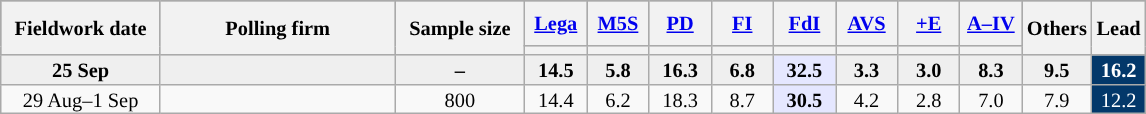<table class="wikitable mw-collapsible" style="text-align:center;font-size:85%;line-height:13px">
<tr style="height:30px; background-color:#8B8B8B">
<th rowspan="2" style="width:100px;">Fieldwork date</th>
<th rowspan="2" style="width:150px;">Polling firm</th>
<th rowspan="2" style="width:80px;">Sample size</th>
<th style="width:35px;"><a href='#'>Lega</a></th>
<th style="width:35px;"><a href='#'>M5S</a></th>
<th style="width:35px;"><a href='#'>PD</a></th>
<th style="width:35px;"><a href='#'>FI</a></th>
<th style="width:35px;"><a href='#'>FdI</a></th>
<th style="width:35px;"><a href='#'>AVS</a></th>
<th style="width:35px;"><a href='#'>+E</a></th>
<th style="width:35px;"><a href='#'>A–IV</a></th>
<th rowspan="2" style="width:35px;">Others</th>
<th rowspan="2" style="width:25px;">Lead</th>
</tr>
<tr>
<th style="background:"></th>
<th style="background:"></th>
<th style="background:"></th>
<th style="background:"></th>
<th style="background:"></th>
<th style="background:"></th>
<th style="background:"></th>
<th style="background:"></th>
</tr>
<tr style="background:#EFEFEF; font-weight:bold;">
<td>25 Sep</td>
<td></td>
<td>–</td>
<td>14.5</td>
<td>5.8</td>
<td>16.3</td>
<td>6.8</td>
<td style="background:#E5E7FF;">32.5</td>
<td>3.3</td>
<td>3.0</td>
<td>8.3</td>
<td>9.5</td>
<td style="background:#03386A; color: white;">16.2</td>
</tr>
<tr>
<td>29 Aug–1 Sep</td>
<td></td>
<td>800</td>
<td>14.4</td>
<td>6.2</td>
<td>18.3</td>
<td>8.7</td>
<td style="background:#E5E7FF;"><strong>30.5</strong></td>
<td>4.2</td>
<td>2.8</td>
<td>7.0</td>
<td>7.9</td>
<td style="background:#03386A; color: white;">12.2</td>
</tr>
</table>
